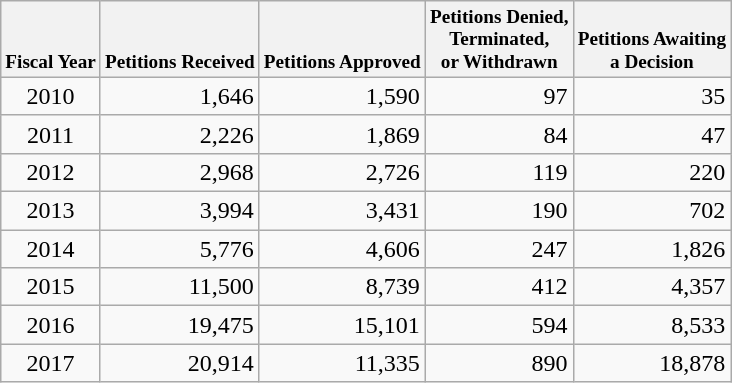<table class="wikitable">
<tr>
<th style="font-size:80%;" valign=bottom><strong>Fiscal Year</strong></th>
<th style="font-size:80%;" valign=bottom><strong>Petitions Received</strong></th>
<th style="font-size:80%;" valign=bottom><strong>Petitions Approved</strong></th>
<th style="font-size:80%;" valign=bottom><strong>Petitions Denied,<br> Terminated,<br> or Withdrawn</strong></th>
<th style="font-size:80%;" valign=bottom><strong>Petitions Awaiting<br> a Decision</strong></th>
</tr>
<tr>
<td align=center>2010</td>
<td align=right>1,646</td>
<td align=right>1,590</td>
<td align=right>97</td>
<td align=right>35</td>
</tr>
<tr>
<td align=center>2011</td>
<td align=right>2,226</td>
<td align=right>1,869</td>
<td align=right>84</td>
<td align=right>47</td>
</tr>
<tr>
<td align=center>2012</td>
<td align=right>2,968</td>
<td align=right>2,726</td>
<td align=right>119</td>
<td align=right>220</td>
</tr>
<tr>
<td align=center>2013</td>
<td align=right>3,994</td>
<td align=right>3,431</td>
<td align=right>190</td>
<td align=right>702</td>
</tr>
<tr>
<td align=center>2014</td>
<td align=right>5,776</td>
<td align=right>4,606</td>
<td align=right>247</td>
<td align=right>1,826</td>
</tr>
<tr>
<td align=center>2015</td>
<td align=right>11,500</td>
<td align=right>8,739</td>
<td align=right>412</td>
<td align=right>4,357</td>
</tr>
<tr>
<td align=center>2016</td>
<td align=right>19,475</td>
<td align=right>15,101</td>
<td align=right>594</td>
<td align=right>8,533</td>
</tr>
<tr>
<td align=center>2017</td>
<td align=right>20,914</td>
<td align=right>11,335</td>
<td align=right>890</td>
<td align=right>18,878</td>
</tr>
</table>
